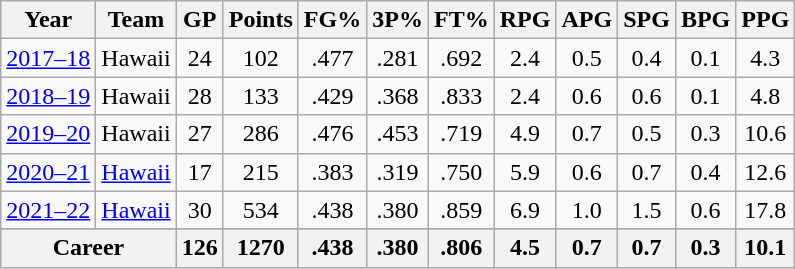<table class="wikitable"; style="text-align:center";>
<tr>
<th>Year</th>
<th>Team</th>
<th>GP</th>
<th>Points</th>
<th>FG%</th>
<th>3P%</th>
<th>FT%</th>
<th>RPG</th>
<th>APG</th>
<th>SPG</th>
<th>BPG</th>
<th>PPG</th>
</tr>
<tr>
<td><a href='#'>2017–18</a></td>
<td>Hawaii</td>
<td>24</td>
<td>102</td>
<td>.477</td>
<td>.281</td>
<td>.692</td>
<td>2.4</td>
<td>0.5</td>
<td>0.4</td>
<td>0.1</td>
<td>4.3</td>
</tr>
<tr>
<td><a href='#'>2018–19</a></td>
<td>Hawaii</td>
<td>28</td>
<td>133</td>
<td>.429</td>
<td>.368</td>
<td>.833</td>
<td>2.4</td>
<td>0.6</td>
<td>0.6</td>
<td>0.1</td>
<td>4.8</td>
</tr>
<tr>
<td><a href='#'>2019–20</a></td>
<td>Hawaii</td>
<td>27</td>
<td>286</td>
<td>.476</td>
<td>.453</td>
<td>.719</td>
<td>4.9</td>
<td>0.7</td>
<td>0.5</td>
<td>0.3</td>
<td>10.6</td>
</tr>
<tr>
<td><a href='#'>2020–21</a></td>
<td><a href='#'>Hawaii</a></td>
<td>17</td>
<td>215</td>
<td>.383</td>
<td>.319</td>
<td>.750</td>
<td>5.9</td>
<td>0.6</td>
<td>0.7</td>
<td>0.4</td>
<td>12.6</td>
</tr>
<tr>
<td><a href='#'>2021–22</a></td>
<td><a href='#'>Hawaii</a></td>
<td>30</td>
<td>534</td>
<td>.438</td>
<td>.380</td>
<td>.859</td>
<td>6.9</td>
<td>1.0</td>
<td>1.5</td>
<td>0.6</td>
<td>17.8</td>
</tr>
<tr>
</tr>
<tr>
<th colspan=2; align=center>Career</th>
<th>126</th>
<th>1270</th>
<th>.438</th>
<th>.380</th>
<th>.806</th>
<th>4.5</th>
<th>0.7</th>
<th>0.7</th>
<th>0.3</th>
<th>10.1</th>
</tr>
</table>
